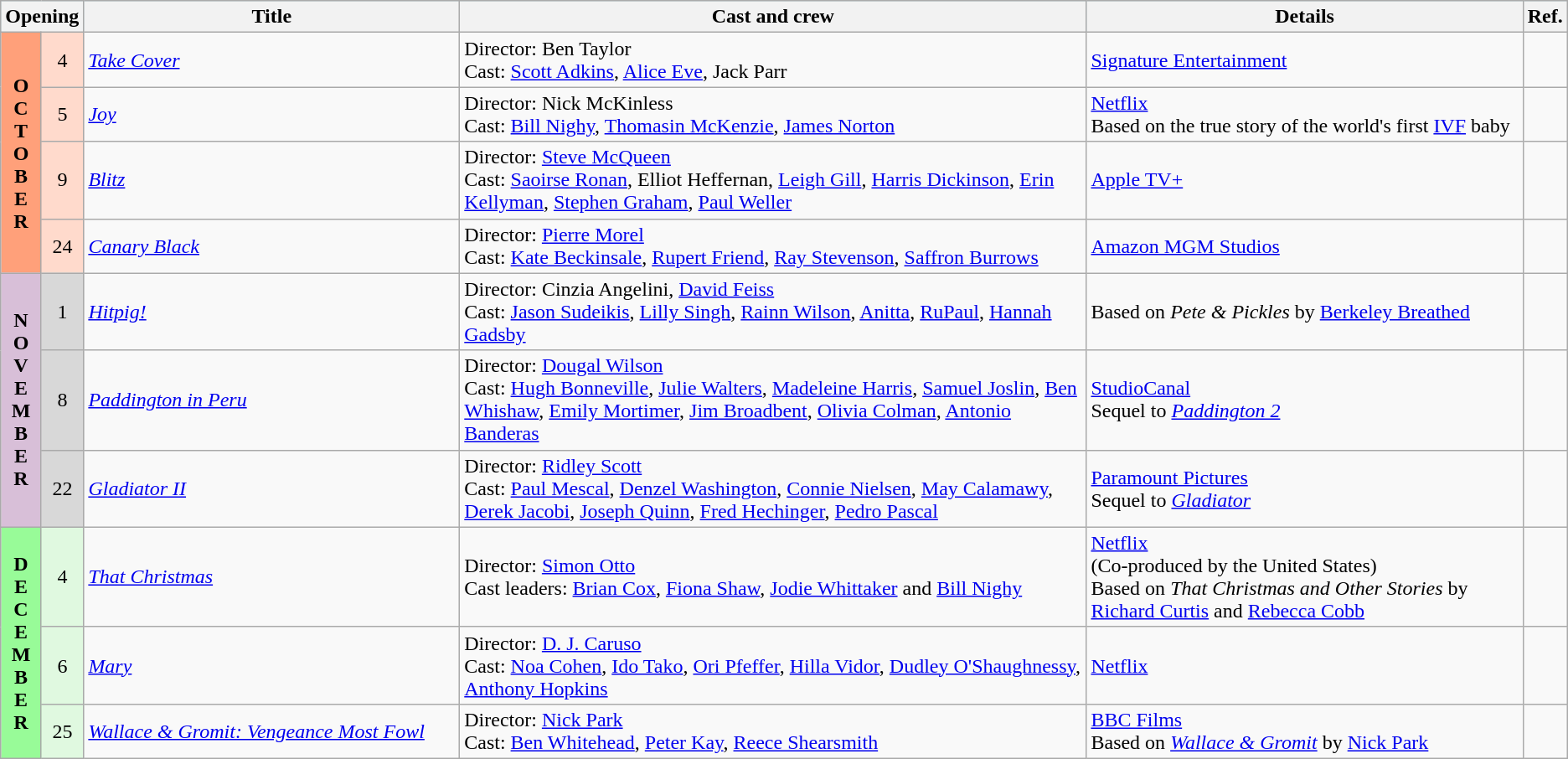<table class="wikitable">
<tr style="background:#b0e0e6; text-align:center;">
<th colspan="2">Opening</th>
<th style="width:24%;">Title</th>
<th style="width:40%;">Cast and crew</th>
<th>Details</th>
<th style="width:2%;">Ref.</th>
</tr>
<tr>
<th rowspan="4" style="text-align:center; background:#ffa07a; textcolor:#000;">O<br>C<br>T<br>O<br>B<br>E<br>R</th>
<td rowspan="1" style="text-align:center; background:#ffdacc;">4</td>
<td><em><a href='#'>Take Cover</a></em></td>
<td>Director: Ben Taylor <br> Cast: <a href='#'>Scott Adkins</a>, <a href='#'>Alice Eve</a>, Jack Parr</td>
<td><a href='#'>Signature Entertainment</a></td>
<td align="center"></td>
</tr>
<tr>
<td rowspan="1" style="text-align:center; background:#ffdacc;">5</td>
<td><em><a href='#'>Joy</a></em></td>
<td>Director: Nick McKinless <br> Cast: <a href='#'>Bill Nighy</a>, <a href='#'>Thomasin McKenzie</a>, <a href='#'>James Norton</a></td>
<td><a href='#'>Netflix</a> <br> Based on the true story of the world's first <a href='#'>IVF</a> baby</td>
<td></td>
</tr>
<tr>
<td rowspan="1" style="text-align:center; background:#ffdacc;">9</td>
<td><em><a href='#'>Blitz</a></em></td>
<td>Director: <a href='#'>Steve McQueen</a> <br> Cast: <a href='#'>Saoirse Ronan</a>, Elliot Heffernan, <a href='#'>Leigh Gill</a>, <a href='#'>Harris Dickinson</a>, <a href='#'>Erin Kellyman</a>, <a href='#'>Stephen Graham</a>, <a href='#'>Paul Weller</a></td>
<td><a href='#'>Apple TV+</a></td>
<td></td>
</tr>
<tr>
<td rowspan="1" style="text-align:center; background:#ffdacc;">24</td>
<td><em><a href='#'>Canary Black</a></em></td>
<td>Director: <a href='#'>Pierre Morel</a> <br> Cast: <a href='#'>Kate Beckinsale</a>, <a href='#'>Rupert Friend</a>, <a href='#'>Ray Stevenson</a>, <a href='#'>Saffron Burrows</a></td>
<td><a href='#'>Amazon MGM Studios</a></td>
<td align="center"></td>
</tr>
<tr>
<th rowspan="3" style="text-align:center; background:thistle; textcolor:#000;">N<br>O<br>V<br>E<br>M<br>B<br>E<br>R</th>
<td rowspan="1" style="text-align:center; background:#d8d8d8;">1</td>
<td><em><a href='#'>Hitpig!</a></em></td>
<td>Director: Cinzia Angelini, <a href='#'>David Feiss</a><br>Cast: <a href='#'>Jason Sudeikis</a>, <a href='#'>Lilly Singh</a>, <a href='#'>Rainn Wilson</a>, <a href='#'>Anitta</a>, <a href='#'>RuPaul</a>, <a href='#'>Hannah Gadsby</a></td>
<td>Based on <em>Pete & Pickles</em> by <a href='#'>Berkeley Breathed</a></td>
<td align="center"></td>
</tr>
<tr>
<td rowspan="1" style="text-align:center; background:#d8d8d8;">8</td>
<td><em><a href='#'>Paddington in Peru</a></em></td>
<td>Director: <a href='#'>Dougal Wilson</a><br>Cast: <a href='#'>Hugh Bonneville</a>, <a href='#'>Julie Walters</a>,  <a href='#'>Madeleine Harris</a>, <a href='#'>Samuel Joslin</a>, <a href='#'>Ben Whishaw</a>, <a href='#'>Emily Mortimer</a>, <a href='#'>Jim Broadbent</a>, <a href='#'>Olivia Colman</a>, <a href='#'>Antonio Banderas</a></td>
<td><a href='#'>StudioCanal</a> <br> Sequel to <em><a href='#'>Paddington 2</a></em></td>
<td align="center"></td>
</tr>
<tr>
<td rowspan="1" style="text-align:center; background:#d8d8d8;">22</td>
<td><em><a href='#'>Gladiator II</a></em></td>
<td>Director: <a href='#'>Ridley Scott</a><br>Cast: <a href='#'>Paul Mescal</a>, <a href='#'>Denzel Washington</a>, <a href='#'>Connie Nielsen</a>, <a href='#'>May Calamawy</a>, <a href='#'>Derek Jacobi</a>, <a href='#'>Joseph Quinn</a>, <a href='#'>Fred Hechinger</a>, <a href='#'>Pedro Pascal</a></td>
<td><a href='#'>Paramount Pictures</a> <br> Sequel to <em><a href='#'>Gladiator</a></em></td>
<td></td>
</tr>
<tr>
<th rowspan="3" style="text-align:center; background:#98fb98; textcolor:#000;">D<br>E<br>C<br>E<br>M<br>B<br>E<br>R</th>
<td rowspan="1" style="text-align:center; background:#e0f9e0;">4</td>
<td><em><a href='#'>That Christmas</a></em></td>
<td>Director: <a href='#'>Simon Otto</a><br>Cast leaders: <a href='#'>Brian Cox</a>, <a href='#'>Fiona Shaw</a>, <a href='#'>Jodie Whittaker</a> and <a href='#'>Bill Nighy</a></td>
<td><a href='#'>Netflix</a><br>(Co-produced by the United States)<br>Based on <em>That Christmas and Other Stories</em> by <a href='#'>Richard Curtis</a> and <a href='#'>Rebecca Cobb</a></td>
<td></td>
</tr>
<tr>
<td rowspan="1" style="text-align:center; background:#e0f9e0;">6</td>
<td><em><a href='#'>Mary</a></em></td>
<td>Director: <a href='#'>D. J. Caruso</a> <br>Cast: <a href='#'>Noa Cohen</a>, <a href='#'>Ido Tako</a>, <a href='#'>Ori Pfeffer</a>, <a href='#'>Hilla Vidor</a>, <a href='#'>Dudley O'Shaughnessy</a>, <a href='#'>Anthony Hopkins</a></td>
<td><a href='#'>Netflix</a></td>
<td></td>
</tr>
<tr>
<td rowspan="1" style="text-align:center; background:#e0f9e0;">25</td>
<td><em><a href='#'>Wallace & Gromit: Vengeance Most Fowl</a></em></td>
<td>Director: <a href='#'>Nick Park</a><br>Cast: <a href='#'>Ben Whitehead</a>, <a href='#'>Peter Kay</a>, <a href='#'>Reece Shearsmith</a></td>
<td><a href='#'>BBC Films</a> <br> Based on <em><a href='#'>Wallace & Gromit</a></em> by <a href='#'>Nick Park</a></td>
<td></td>
</tr>
</table>
